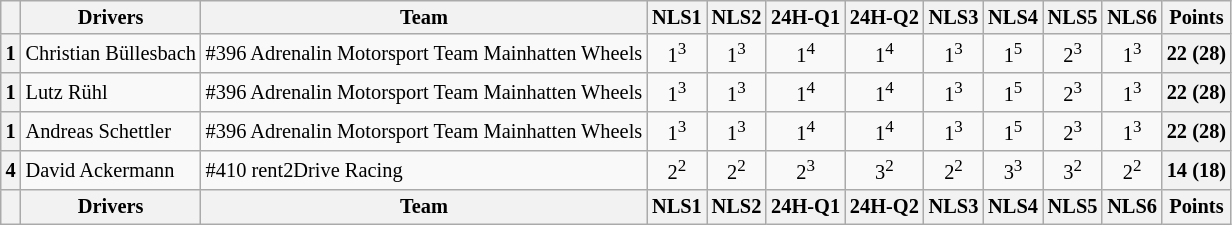<table class="wikitable" style="font-size:85%; text-align:center;">
<tr>
<th></th>
<th>Drivers</th>
<th>Team</th>
<th>NLS1</th>
<th>NLS2</th>
<th>24H-Q1</th>
<th>24H-Q2</th>
<th>NLS3</th>
<th>NLS4</th>
<th>NLS5</th>
<th>NLS6</th>
<th>Points</th>
</tr>
<tr>
<th>1</th>
<td align="left"> Christian Büllesbach</td>
<td align="left"> #396 Adrenalin Motorsport Team Mainhatten Wheels</td>
<td> 1<sup>3</sup></td>
<td> 1<sup>3</sup></td>
<td> 1<sup>4</sup></td>
<td> 1<sup>4</sup></td>
<td> 1<sup>3</sup></td>
<td> 1<sup>5</sup></td>
<td> 2<sup>3</sup></td>
<td> 1<sup>3</sup></td>
<th>22 (28)</th>
</tr>
<tr>
<th>1</th>
<td align="left"> Lutz Rühl</td>
<td align="left"> #396 Adrenalin Motorsport Team Mainhatten Wheels</td>
<td> 1<sup>3</sup></td>
<td> 1<sup>3</sup></td>
<td> 1<sup>4</sup></td>
<td> 1<sup>4</sup></td>
<td> 1<sup>3</sup></td>
<td> 1<sup>5</sup></td>
<td> 2<sup>3</sup></td>
<td> 1<sup>3</sup></td>
<th>22 (28)</th>
</tr>
<tr>
<th>1</th>
<td align="left"> Andreas Schettler</td>
<td align="left"> #396 Adrenalin Motorsport Team Mainhatten Wheels</td>
<td> 1<sup>3</sup></td>
<td> 1<sup>3</sup></td>
<td> 1<sup>4</sup></td>
<td> 1<sup>4</sup></td>
<td> 1<sup>3</sup></td>
<td> 1<sup>5</sup></td>
<td> 2<sup>3</sup></td>
<td> 1<sup>3</sup></td>
<th>22 (28)</th>
</tr>
<tr>
<th>4</th>
<td align="left"> David Ackermann</td>
<td align="left"> #410 rent2Drive Racing</td>
<td> 2<sup>2</sup></td>
<td> 2<sup>2</sup></td>
<td> 2<sup>3</sup></td>
<td> 3<sup>2</sup></td>
<td> 2<sup>2</sup></td>
<td> 3<sup>3</sup></td>
<td> 3<sup>2</sup></td>
<td> 2<sup>2</sup></td>
<th>14 (18)</th>
</tr>
<tr>
<th></th>
<th>Drivers</th>
<th>Team</th>
<th>NLS1</th>
<th>NLS2</th>
<th>24H-Q1</th>
<th>24H-Q2</th>
<th>NLS3</th>
<th>NLS4</th>
<th>NLS5</th>
<th>NLS6</th>
<th>Points</th>
</tr>
</table>
